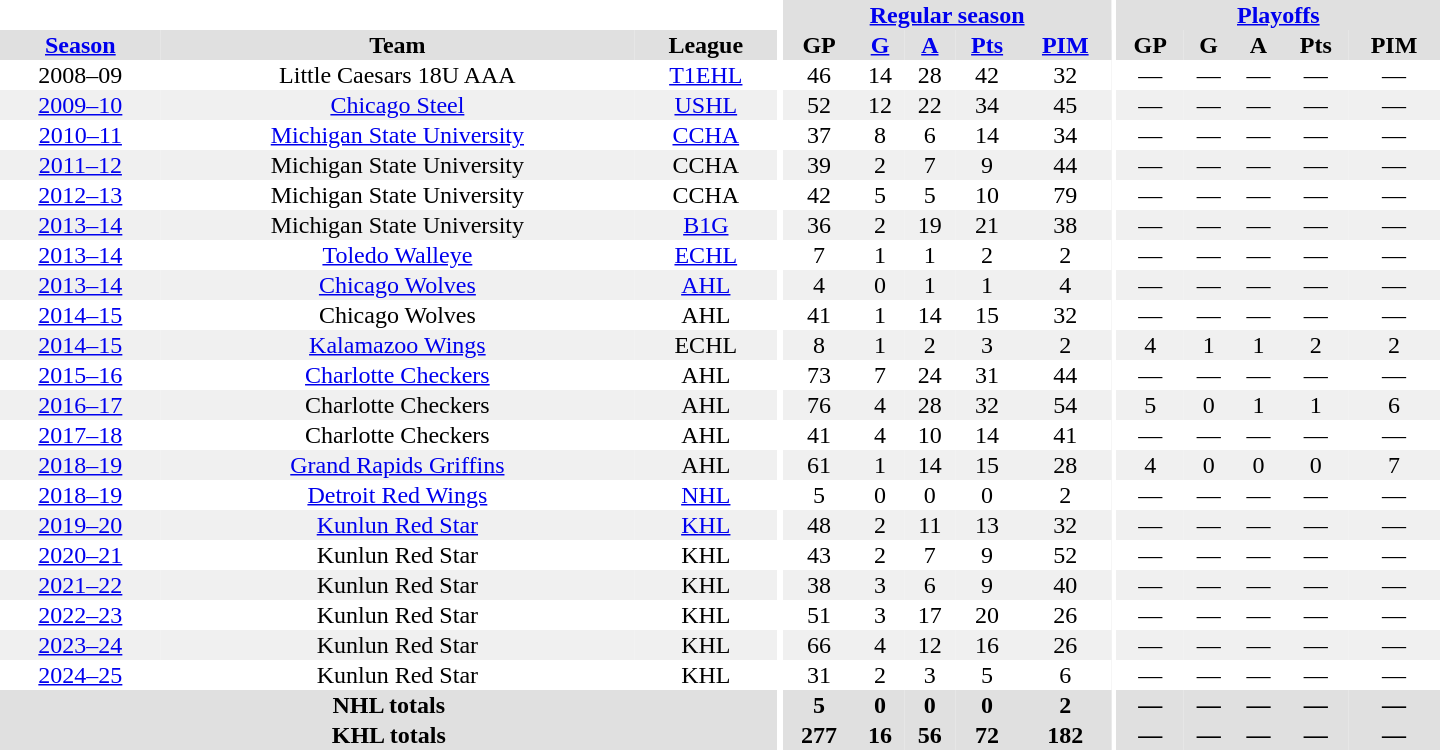<table border="0" cellpadding="1" cellspacing="0" style="text-align:center; width:60em">
<tr bgcolor="#e0e0e0">
<th colspan="3" bgcolor="#ffffff"></th>
<th rowspan="99" bgcolor="#ffffff"></th>
<th colspan="5"><a href='#'>Regular season</a></th>
<th rowspan="99" bgcolor="#ffffff"></th>
<th colspan="5"><a href='#'>Playoffs</a></th>
</tr>
<tr bgcolor="#e0e0e0">
<th><a href='#'>Season</a></th>
<th>Team</th>
<th>League</th>
<th>GP</th>
<th><a href='#'>G</a></th>
<th><a href='#'>A</a></th>
<th><a href='#'>Pts</a></th>
<th><a href='#'>PIM</a></th>
<th>GP</th>
<th>G</th>
<th>A</th>
<th>Pts</th>
<th>PIM</th>
</tr>
<tr>
<td>2008–09</td>
<td>Little Caesars 18U AAA</td>
<td><a href='#'>T1EHL</a></td>
<td>46</td>
<td>14</td>
<td>28</td>
<td>42</td>
<td>32</td>
<td>—</td>
<td>—</td>
<td>—</td>
<td>—</td>
<td>—</td>
</tr>
<tr bgcolor="#f0f0f0">
<td><a href='#'>2009–10</a></td>
<td><a href='#'>Chicago Steel</a></td>
<td><a href='#'>USHL</a></td>
<td>52</td>
<td>12</td>
<td>22</td>
<td>34</td>
<td>45</td>
<td>—</td>
<td>—</td>
<td>—</td>
<td>—</td>
<td>—</td>
</tr>
<tr>
<td><a href='#'>2010–11</a></td>
<td><a href='#'>Michigan State University</a></td>
<td><a href='#'>CCHA</a></td>
<td>37</td>
<td>8</td>
<td>6</td>
<td>14</td>
<td>34</td>
<td>—</td>
<td>—</td>
<td>—</td>
<td>—</td>
<td>—</td>
</tr>
<tr bgcolor="#f0f0f0">
<td><a href='#'>2011–12</a></td>
<td>Michigan State University</td>
<td>CCHA</td>
<td>39</td>
<td>2</td>
<td>7</td>
<td>9</td>
<td>44</td>
<td>—</td>
<td>—</td>
<td>—</td>
<td>—</td>
<td>—</td>
</tr>
<tr>
<td><a href='#'>2012–13</a></td>
<td>Michigan State University</td>
<td>CCHA</td>
<td>42</td>
<td>5</td>
<td>5</td>
<td>10</td>
<td>79</td>
<td>—</td>
<td>—</td>
<td>—</td>
<td>—</td>
<td>—</td>
</tr>
<tr bgcolor="#f0f0f0">
<td><a href='#'>2013–14</a></td>
<td>Michigan State University</td>
<td><a href='#'>B1G</a></td>
<td>36</td>
<td>2</td>
<td>19</td>
<td>21</td>
<td>38</td>
<td>—</td>
<td>—</td>
<td>—</td>
<td>—</td>
<td>—</td>
</tr>
<tr>
<td><a href='#'>2013–14</a></td>
<td><a href='#'>Toledo Walleye</a></td>
<td><a href='#'>ECHL</a></td>
<td>7</td>
<td>1</td>
<td>1</td>
<td>2</td>
<td>2</td>
<td>—</td>
<td>—</td>
<td>—</td>
<td>—</td>
<td>—</td>
</tr>
<tr bgcolor="#f0f0f0">
<td><a href='#'>2013–14</a></td>
<td><a href='#'>Chicago Wolves</a></td>
<td><a href='#'>AHL</a></td>
<td>4</td>
<td>0</td>
<td>1</td>
<td>1</td>
<td>4</td>
<td>—</td>
<td>—</td>
<td>—</td>
<td>—</td>
<td>—</td>
</tr>
<tr>
<td><a href='#'>2014–15</a></td>
<td>Chicago Wolves</td>
<td>AHL</td>
<td>41</td>
<td>1</td>
<td>14</td>
<td>15</td>
<td>32</td>
<td>—</td>
<td>—</td>
<td>—</td>
<td>—</td>
<td>—</td>
</tr>
<tr bgcolor="#f0f0f0">
<td><a href='#'>2014–15</a></td>
<td><a href='#'>Kalamazoo Wings</a></td>
<td>ECHL</td>
<td>8</td>
<td>1</td>
<td>2</td>
<td>3</td>
<td>2</td>
<td>4</td>
<td>1</td>
<td>1</td>
<td>2</td>
<td>2</td>
</tr>
<tr>
<td><a href='#'>2015–16</a></td>
<td><a href='#'>Charlotte Checkers</a></td>
<td>AHL</td>
<td>73</td>
<td>7</td>
<td>24</td>
<td>31</td>
<td>44</td>
<td>—</td>
<td>—</td>
<td>—</td>
<td>—</td>
<td>—</td>
</tr>
<tr bgcolor="#f0f0f0">
<td><a href='#'>2016–17</a></td>
<td>Charlotte Checkers</td>
<td>AHL</td>
<td>76</td>
<td>4</td>
<td>28</td>
<td>32</td>
<td>54</td>
<td>5</td>
<td>0</td>
<td>1</td>
<td>1</td>
<td>6</td>
</tr>
<tr>
<td><a href='#'>2017–18</a></td>
<td>Charlotte Checkers</td>
<td>AHL</td>
<td>41</td>
<td>4</td>
<td>10</td>
<td>14</td>
<td>41</td>
<td>—</td>
<td>—</td>
<td>—</td>
<td>—</td>
<td>—</td>
</tr>
<tr bgcolor="#f0f0f0">
<td><a href='#'>2018–19</a></td>
<td><a href='#'>Grand Rapids Griffins</a></td>
<td>AHL</td>
<td>61</td>
<td>1</td>
<td>14</td>
<td>15</td>
<td>28</td>
<td>4</td>
<td>0</td>
<td>0</td>
<td>0</td>
<td>7</td>
</tr>
<tr>
<td><a href='#'>2018–19</a></td>
<td><a href='#'>Detroit Red Wings</a></td>
<td><a href='#'>NHL</a></td>
<td>5</td>
<td>0</td>
<td>0</td>
<td>0</td>
<td>2</td>
<td>—</td>
<td>—</td>
<td>—</td>
<td>—</td>
<td>—</td>
</tr>
<tr bgcolor="#f0f0f0">
<td><a href='#'>2019–20</a></td>
<td><a href='#'>Kunlun Red Star</a></td>
<td><a href='#'>KHL</a></td>
<td>48</td>
<td>2</td>
<td>11</td>
<td>13</td>
<td>32</td>
<td>—</td>
<td>—</td>
<td>—</td>
<td>—</td>
<td>—</td>
</tr>
<tr>
<td><a href='#'>2020–21</a></td>
<td>Kunlun Red Star</td>
<td>KHL</td>
<td>43</td>
<td>2</td>
<td>7</td>
<td>9</td>
<td>52</td>
<td>—</td>
<td>—</td>
<td>—</td>
<td>—</td>
<td>—</td>
</tr>
<tr bgcolor="#f0f0f0">
<td><a href='#'>2021–22</a></td>
<td>Kunlun Red Star</td>
<td>KHL</td>
<td>38</td>
<td>3</td>
<td>6</td>
<td>9</td>
<td>40</td>
<td>—</td>
<td>—</td>
<td>—</td>
<td>—</td>
<td>—</td>
</tr>
<tr>
<td><a href='#'>2022–23</a></td>
<td>Kunlun Red Star</td>
<td>KHL</td>
<td>51</td>
<td>3</td>
<td>17</td>
<td>20</td>
<td>26</td>
<td>—</td>
<td>—</td>
<td>—</td>
<td>—</td>
<td>—</td>
</tr>
<tr bgcolor="#f0f0f0">
<td><a href='#'>2023–24</a></td>
<td>Kunlun Red Star</td>
<td>KHL</td>
<td>66</td>
<td>4</td>
<td>12</td>
<td>16</td>
<td>26</td>
<td>—</td>
<td>—</td>
<td>—</td>
<td>—</td>
<td>—</td>
</tr>
<tr>
<td><a href='#'>2024–25</a></td>
<td>Kunlun Red Star</td>
<td>KHL</td>
<td>31</td>
<td>2</td>
<td>3</td>
<td>5</td>
<td>6</td>
<td>—</td>
<td>—</td>
<td>—</td>
<td>—</td>
<td>—</td>
</tr>
<tr bgcolor="#e0e0e0">
<th colspan="3">NHL totals</th>
<th>5</th>
<th>0</th>
<th>0</th>
<th>0</th>
<th>2</th>
<th>—</th>
<th>—</th>
<th>—</th>
<th>—</th>
<th>—</th>
</tr>
<tr bgcolor="#e0e0e0">
<th colspan="3">KHL totals</th>
<th>277</th>
<th>16</th>
<th>56</th>
<th>72</th>
<th>182</th>
<th>—</th>
<th>—</th>
<th>—</th>
<th>—</th>
<th>—</th>
</tr>
</table>
